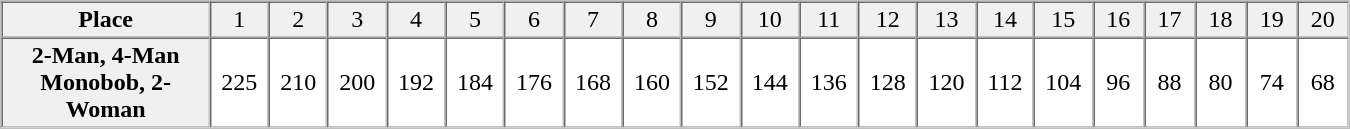<table border="1" cellpadding="2" cellspacing="0" style="border:1px solid #C0C0C0; border-collapse:collapse margin-top:1em; text-align:center" width="900">
<tr bgcolor="#F0F0F0">
<td width=100><strong>Place</strong></td>
<td width=20>1</td>
<td width=20>2</td>
<td width=20>3</td>
<td width=20>4</td>
<td width=20>5</td>
<td width=20>6</td>
<td width=20>7</td>
<td width=20>8</td>
<td width=20>9</td>
<td width=20>10</td>
<td width=20>11</td>
<td width=20>12</td>
<td width=20>13</td>
<td width=20>14</td>
<td width=20>15</td>
<td width=20>16</td>
<td width=20>17</td>
<td width=20>18</td>
<td width=20>19</td>
<td width=20>20</td>
</tr>
<tr>
<td bgcolor="#F0F0F0"><strong>2-Man, 4-Man<br>Monobob, 2-Woman</strong></td>
<td>225</td>
<td>210</td>
<td>200</td>
<td>192</td>
<td>184</td>
<td>176</td>
<td>168</td>
<td>160</td>
<td>152</td>
<td>144</td>
<td>136</td>
<td>128</td>
<td>120</td>
<td>112</td>
<td>104</td>
<td>96</td>
<td>88</td>
<td>80</td>
<td>74</td>
<td>68</td>
</tr>
</table>
